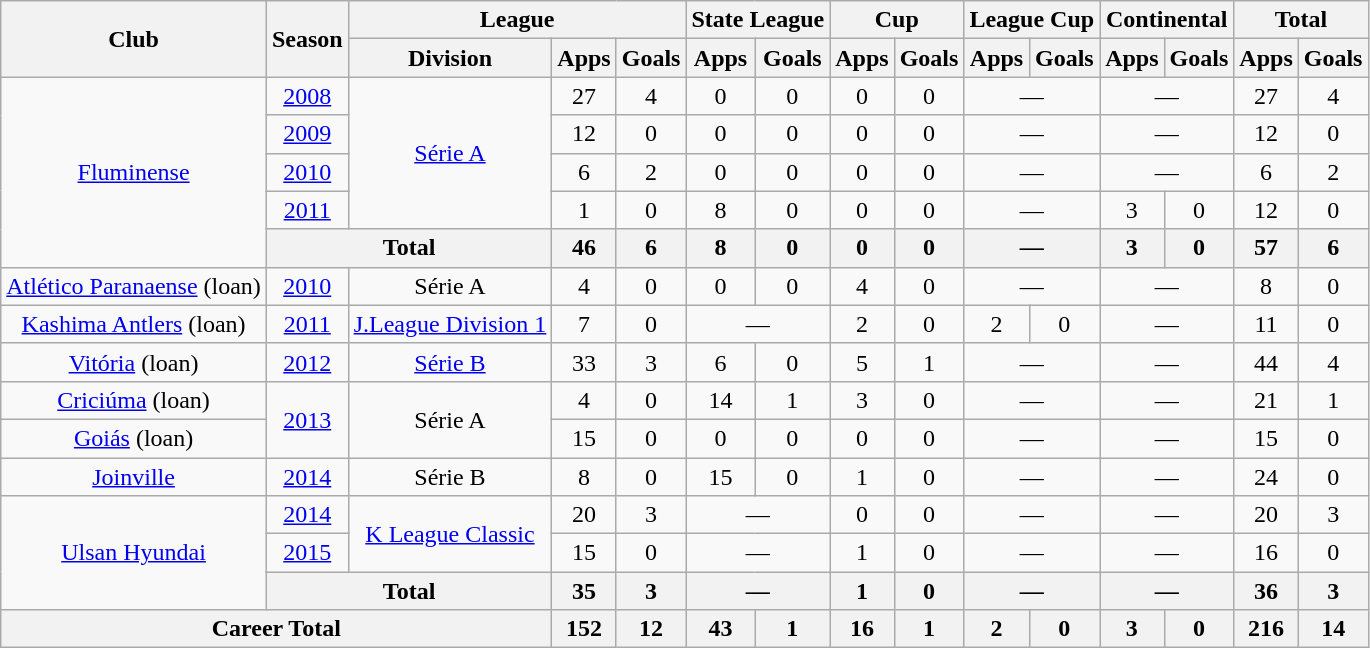<table class="wikitable" style="text-align: center;">
<tr>
<th rowspan="2">Club</th>
<th rowspan="2">Season</th>
<th colspan="3">League</th>
<th colspan="2">State League</th>
<th colspan="2">Cup</th>
<th colspan="2">League Cup</th>
<th colspan="2">Continental</th>
<th colspan="2">Total</th>
</tr>
<tr>
<th>Division</th>
<th>Apps</th>
<th>Goals</th>
<th>Apps</th>
<th>Goals</th>
<th>Apps</th>
<th>Goals</th>
<th>Apps</th>
<th>Goals</th>
<th>Apps</th>
<th>Goals</th>
<th>Apps</th>
<th>Goals</th>
</tr>
<tr>
<td rowspan="5"><a href='#'>Fluminense</a></td>
<td><a href='#'>2008</a></td>
<td rowspan="4"><a href='#'>Série A</a></td>
<td>27</td>
<td>4</td>
<td>0</td>
<td>0</td>
<td>0</td>
<td>0</td>
<td colspan="2">—</td>
<td colspan="2">—</td>
<td>27</td>
<td>4</td>
</tr>
<tr>
<td><a href='#'>2009</a></td>
<td>12</td>
<td>0</td>
<td>0</td>
<td>0</td>
<td>0</td>
<td>0</td>
<td colspan="2">—</td>
<td colspan="2">—</td>
<td>12</td>
<td>0</td>
</tr>
<tr>
<td><a href='#'>2010</a></td>
<td>6</td>
<td>2</td>
<td>0</td>
<td>0</td>
<td>0</td>
<td>0</td>
<td colspan="2">—</td>
<td colspan="2">—</td>
<td>6</td>
<td>2</td>
</tr>
<tr>
<td><a href='#'>2011</a></td>
<td>1</td>
<td>0</td>
<td>8</td>
<td>0</td>
<td>0</td>
<td>0</td>
<td colspan="2">—</td>
<td>3</td>
<td>0</td>
<td>12</td>
<td>0</td>
</tr>
<tr>
<th colspan="2">Total</th>
<th>46</th>
<th>6</th>
<th>8</th>
<th>0</th>
<th>0</th>
<th>0</th>
<th colspan="2">—</th>
<th>3</th>
<th>0</th>
<th>57</th>
<th>6</th>
</tr>
<tr>
<td><a href='#'>Atlético Paranaense</a> (loan)</td>
<td><a href='#'>2010</a></td>
<td>Série A</td>
<td>4</td>
<td>0</td>
<td>0</td>
<td>0</td>
<td>4</td>
<td>0</td>
<td colspan="2">—</td>
<td colspan="2">—</td>
<td>8</td>
<td>0</td>
</tr>
<tr>
<td><a href='#'>Kashima Antlers</a> (loan)</td>
<td><a href='#'>2011</a></td>
<td><a href='#'>J.League Division 1</a></td>
<td>7</td>
<td>0</td>
<td colspan="2">—</td>
<td>2</td>
<td>0</td>
<td>2</td>
<td>0</td>
<td colspan="2">—</td>
<td>11</td>
<td>0</td>
</tr>
<tr>
<td><a href='#'>Vitória</a> (loan)</td>
<td><a href='#'>2012</a></td>
<td><a href='#'>Série B</a></td>
<td>33</td>
<td>3</td>
<td>6</td>
<td>0</td>
<td>5</td>
<td>1</td>
<td colspan="2">—</td>
<td colspan="2">—</td>
<td>44</td>
<td>4</td>
</tr>
<tr>
<td><a href='#'>Criciúma</a> (loan)</td>
<td rowspan="2"><a href='#'>2013</a></td>
<td rowspan="2">Série A</td>
<td>4</td>
<td>0</td>
<td>14</td>
<td>1</td>
<td>3</td>
<td>0</td>
<td colspan="2">—</td>
<td colspan="2">—</td>
<td>21</td>
<td>1</td>
</tr>
<tr>
<td><a href='#'>Goiás</a> (loan)</td>
<td>15</td>
<td>0</td>
<td>0</td>
<td>0</td>
<td>0</td>
<td>0</td>
<td colspan="2">—</td>
<td colspan="2">—</td>
<td>15</td>
<td>0</td>
</tr>
<tr>
<td><a href='#'>Joinville</a></td>
<td><a href='#'>2014</a></td>
<td>Série B</td>
<td>8</td>
<td>0</td>
<td>15</td>
<td>0</td>
<td>1</td>
<td>0</td>
<td colspan="2">—</td>
<td colspan="2">—</td>
<td>24</td>
<td>0</td>
</tr>
<tr>
<td rowspan="3"><a href='#'>Ulsan Hyundai</a></td>
<td><a href='#'>2014</a></td>
<td rowspan="2"><a href='#'>K League Classic</a></td>
<td>20</td>
<td>3</td>
<td colspan="2">—</td>
<td>0</td>
<td>0</td>
<td colspan="2">—</td>
<td colspan="2">—</td>
<td>20</td>
<td>3</td>
</tr>
<tr>
<td><a href='#'>2015</a></td>
<td>15</td>
<td>0</td>
<td colspan="2">—</td>
<td>1</td>
<td>0</td>
<td colspan="2">—</td>
<td colspan="2">—</td>
<td>16</td>
<td>0</td>
</tr>
<tr>
<th colspan="2">Total</th>
<th>35</th>
<th>3</th>
<th colspan="2">—</th>
<th>1</th>
<th>0</th>
<th colspan="2">—</th>
<th colspan="2">—</th>
<th>36</th>
<th>3</th>
</tr>
<tr>
<th colspan="3">Career Total</th>
<th>152</th>
<th>12</th>
<th>43</th>
<th>1</th>
<th>16</th>
<th>1</th>
<th>2</th>
<th>0</th>
<th>3</th>
<th>0</th>
<th>216</th>
<th>14</th>
</tr>
</table>
